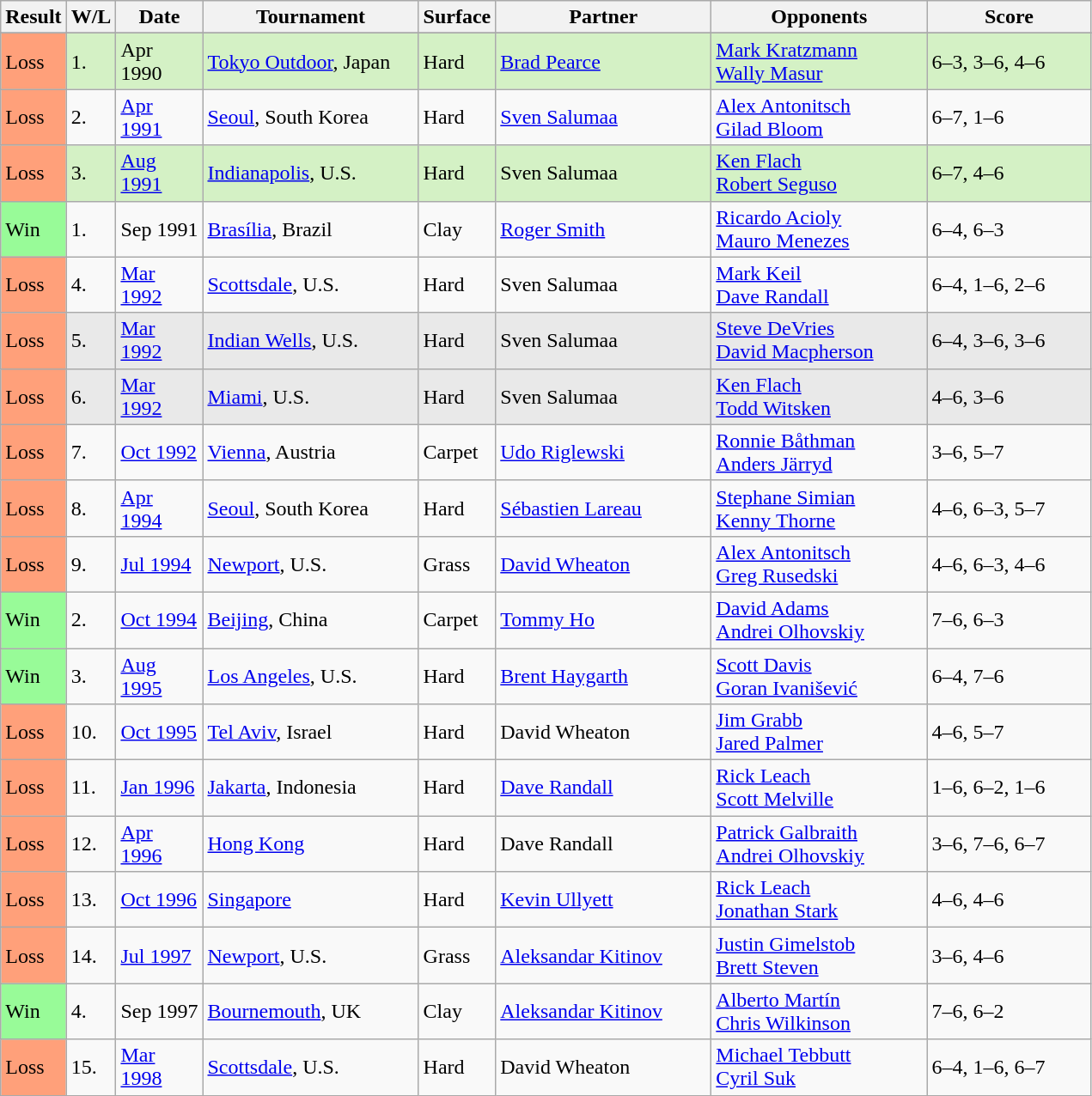<table class="sortable wikitable">
<tr>
<th style="width:40px">Result</th>
<th style="width:30px" class="unsortable">W/L</th>
<th style="width:60px">Date</th>
<th style="width:160px">Tournament</th>
<th style="width:50px">Surface</th>
<th style="width:160px">Partner</th>
<th style="width:160px">Opponents</th>
<th style="width:120px" class="unsortable">Score</th>
</tr>
<tr>
</tr>
<tr style="background:#d4f1c5;">
<td style="background:#ffa07a;">Loss</td>
<td>1.</td>
<td>Apr 1990</td>
<td><a href='#'>Tokyo Outdoor</a>, Japan</td>
<td>Hard</td>
<td> <a href='#'>Brad Pearce</a></td>
<td> <a href='#'>Mark Kratzmann</a> <br>  <a href='#'>Wally Masur</a></td>
<td>6–3, 3–6, 4–6</td>
</tr>
<tr>
<td style="background:#ffa07a;">Loss</td>
<td>2.</td>
<td><a href='#'>Apr 1991</a></td>
<td><a href='#'>Seoul</a>, South Korea</td>
<td>Hard</td>
<td> <a href='#'>Sven Salumaa</a></td>
<td> <a href='#'>Alex Antonitsch</a> <br>  <a href='#'>Gilad Bloom</a></td>
<td>6–7, 1–6</td>
</tr>
<tr style="background:#d4f1c5;">
<td style="background:#ffa07a;">Loss</td>
<td>3.</td>
<td><a href='#'>Aug 1991</a></td>
<td><a href='#'>Indianapolis</a>, U.S.</td>
<td>Hard</td>
<td> Sven Salumaa</td>
<td> <a href='#'>Ken Flach</a> <br>  <a href='#'>Robert Seguso</a></td>
<td>6–7, 4–6</td>
</tr>
<tr>
<td style="background:#98fb98;">Win</td>
<td>1.</td>
<td>Sep 1991</td>
<td><a href='#'>Brasília</a>, Brazil</td>
<td>Clay</td>
<td> <a href='#'>Roger Smith</a></td>
<td> <a href='#'>Ricardo Acioly</a> <br>  <a href='#'>Mauro Menezes</a></td>
<td>6–4, 6–3</td>
</tr>
<tr>
<td style="background:#ffa07a;">Loss</td>
<td>4.</td>
<td><a href='#'>Mar 1992</a></td>
<td><a href='#'>Scottsdale</a>, U.S.</td>
<td>Hard</td>
<td> Sven Salumaa</td>
<td> <a href='#'>Mark Keil</a> <br>  <a href='#'>Dave Randall</a></td>
<td>6–4, 1–6, 2–6</td>
</tr>
<tr style="background:#e9e9e9;">
<td style="background:#ffa07a;">Loss</td>
<td>5.</td>
<td><a href='#'>Mar 1992</a></td>
<td><a href='#'>Indian Wells</a>, U.S.</td>
<td>Hard</td>
<td> Sven Salumaa</td>
<td> <a href='#'>Steve DeVries</a> <br>  <a href='#'>David Macpherson</a></td>
<td>6–4, 3–6, 3–6</td>
</tr>
<tr style="background:#e9e9e9;">
<td style="background:#ffa07a;">Loss</td>
<td>6.</td>
<td><a href='#'>Mar 1992</a></td>
<td><a href='#'>Miami</a>, U.S.</td>
<td>Hard</td>
<td> Sven Salumaa</td>
<td> <a href='#'>Ken Flach</a> <br>  <a href='#'>Todd Witsken</a></td>
<td>4–6, 3–6</td>
</tr>
<tr>
<td style="background:#ffa07a;">Loss</td>
<td>7.</td>
<td><a href='#'>Oct 1992</a></td>
<td><a href='#'>Vienna</a>, Austria</td>
<td>Carpet</td>
<td> <a href='#'>Udo Riglewski</a></td>
<td> <a href='#'>Ronnie Båthman</a> <br>  <a href='#'>Anders Järryd</a></td>
<td>3–6, 5–7</td>
</tr>
<tr>
<td style="background:#ffa07a;">Loss</td>
<td>8.</td>
<td><a href='#'>Apr 1994</a></td>
<td><a href='#'>Seoul</a>, South Korea</td>
<td>Hard</td>
<td> <a href='#'>Sébastien Lareau</a></td>
<td> <a href='#'>Stephane Simian</a> <br>  <a href='#'>Kenny Thorne</a></td>
<td>4–6, 6–3, 5–7</td>
</tr>
<tr>
<td style="background:#ffa07a;">Loss</td>
<td>9.</td>
<td><a href='#'>Jul 1994</a></td>
<td><a href='#'>Newport</a>, U.S.</td>
<td>Grass</td>
<td> <a href='#'>David Wheaton</a></td>
<td> <a href='#'>Alex Antonitsch</a> <br>  <a href='#'>Greg Rusedski</a></td>
<td>4–6, 6–3, 4–6</td>
</tr>
<tr>
<td style="background:#98fb98;">Win</td>
<td>2.</td>
<td><a href='#'>Oct 1994</a></td>
<td><a href='#'>Beijing</a>, China</td>
<td>Carpet</td>
<td> <a href='#'>Tommy Ho</a></td>
<td> <a href='#'>David Adams</a> <br>  <a href='#'>Andrei Olhovskiy</a></td>
<td>7–6, 6–3</td>
</tr>
<tr>
<td style="background:#98fb98;">Win</td>
<td>3.</td>
<td><a href='#'>Aug 1995</a></td>
<td><a href='#'>Los Angeles</a>, U.S.</td>
<td>Hard</td>
<td> <a href='#'>Brent Haygarth</a></td>
<td> <a href='#'>Scott Davis</a> <br>  <a href='#'>Goran Ivanišević</a></td>
<td>6–4, 7–6</td>
</tr>
<tr>
<td style="background:#ffa07a;">Loss</td>
<td>10.</td>
<td><a href='#'>Oct 1995</a></td>
<td><a href='#'>Tel Aviv</a>, Israel</td>
<td>Hard</td>
<td> David Wheaton</td>
<td> <a href='#'>Jim Grabb</a> <br>  <a href='#'>Jared Palmer</a></td>
<td>4–6, 5–7</td>
</tr>
<tr>
<td style="background:#ffa07a;">Loss</td>
<td>11.</td>
<td><a href='#'>Jan 1996</a></td>
<td><a href='#'>Jakarta</a>, Indonesia</td>
<td>Hard</td>
<td> <a href='#'>Dave Randall</a></td>
<td> <a href='#'>Rick Leach</a> <br>  <a href='#'>Scott Melville</a></td>
<td>1–6, 6–2, 1–6</td>
</tr>
<tr>
<td style="background:#ffa07a;">Loss</td>
<td>12.</td>
<td><a href='#'>Apr 1996</a></td>
<td><a href='#'>Hong Kong</a></td>
<td>Hard</td>
<td> Dave Randall</td>
<td> <a href='#'>Patrick Galbraith</a> <br>  <a href='#'>Andrei Olhovskiy</a></td>
<td>3–6, 7–6, 6–7</td>
</tr>
<tr>
<td style="background:#ffa07a;">Loss</td>
<td>13.</td>
<td><a href='#'>Oct 1996</a></td>
<td><a href='#'>Singapore</a></td>
<td>Hard</td>
<td> <a href='#'>Kevin Ullyett</a></td>
<td> <a href='#'>Rick Leach</a> <br>  <a href='#'>Jonathan Stark</a></td>
<td>4–6, 4–6</td>
</tr>
<tr>
<td style="background:#ffa07a;">Loss</td>
<td>14.</td>
<td><a href='#'>Jul 1997</a></td>
<td><a href='#'>Newport</a>, U.S.</td>
<td>Grass</td>
<td> <a href='#'>Aleksandar Kitinov</a></td>
<td> <a href='#'>Justin Gimelstob</a> <br>  <a href='#'>Brett Steven</a></td>
<td>3–6, 4–6</td>
</tr>
<tr>
<td style="background:#98fb98;">Win</td>
<td>4.</td>
<td>Sep 1997</td>
<td><a href='#'>Bournemouth</a>, UK</td>
<td>Clay</td>
<td> <a href='#'>Aleksandar Kitinov</a></td>
<td> <a href='#'>Alberto Martín</a> <br>  <a href='#'>Chris Wilkinson</a></td>
<td>7–6, 6–2</td>
</tr>
<tr>
<td style="background:#ffa07a;">Loss</td>
<td>15.</td>
<td><a href='#'>Mar 1998</a></td>
<td><a href='#'>Scottsdale</a>, U.S.</td>
<td>Hard</td>
<td> David Wheaton</td>
<td> <a href='#'>Michael Tebbutt</a> <br>  <a href='#'>Cyril Suk</a></td>
<td>6–4, 1–6, 6–7</td>
</tr>
</table>
